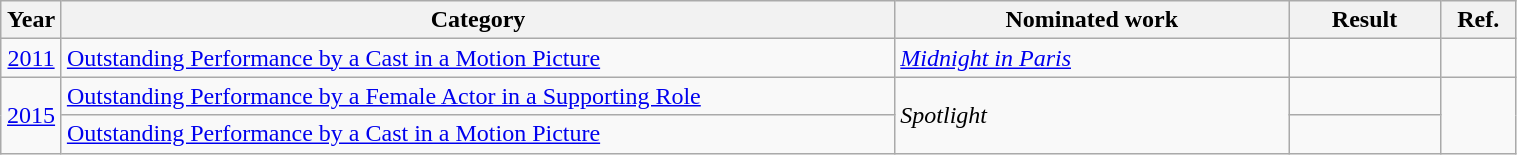<table class="wikitable" style="width:80%;">
<tr>
<th style="width:4%;">Year</th>
<th style="width:55%;">Category</th>
<th style="width:26%;">Nominated work</th>
<th style="width:10%;">Result</th>
<th width=5%>Ref.</th>
</tr>
<tr>
<td align="center"><a href='#'>2011</a></td>
<td><a href='#'>Outstanding Performance by a Cast in a Motion Picture</a></td>
<td><em><a href='#'>Midnight in Paris</a></em></td>
<td></td>
<td></td>
</tr>
<tr>
<td align="center" rowspan="2"><a href='#'>2015</a></td>
<td><a href='#'>Outstanding Performance by a Female Actor in a Supporting Role</a></td>
<td rowspan="2"><em>Spotlight</em></td>
<td></td>
<td rowspan=2 align="center"></td>
</tr>
<tr>
<td><a href='#'>Outstanding Performance by a Cast in a Motion Picture</a></td>
<td></td>
</tr>
</table>
